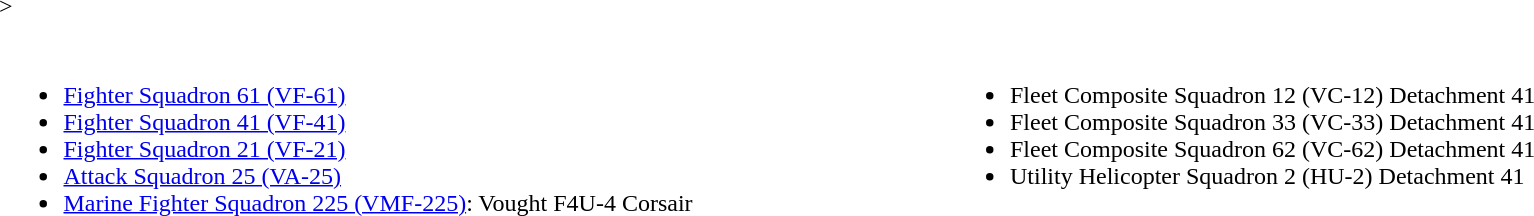<table width="100%">>
<tr>
<th colspan=2></th>
</tr>
<tr>
<td width="50%" valign="top"><br><ul><li><a href='#'>Fighter Squadron 61 (VF-61)</a></li><li><a href='#'>Fighter Squadron 41 (VF-41)</a></li><li><a href='#'>Fighter Squadron 21 (VF-21)</a></li><li><a href='#'>Attack Squadron 25 (VA-25)</a></li><li><a href='#'>Marine Fighter Squadron 225 (VMF-225)</a>: Vought F4U-4 Corsair</li></ul></td>
<td width="50%" valign="top"><br><ul><li>Fleet Composite Squadron 12 (VC-12) Detachment 41</li><li>Fleet Composite Squadron 33 (VC-33) Detachment 41</li><li>Fleet Composite Squadron 62 (VC-62) Detachment 41</li><li>Utility Helicopter Squadron 2 (HU-2) Detachment 41</li></ul></td>
</tr>
</table>
